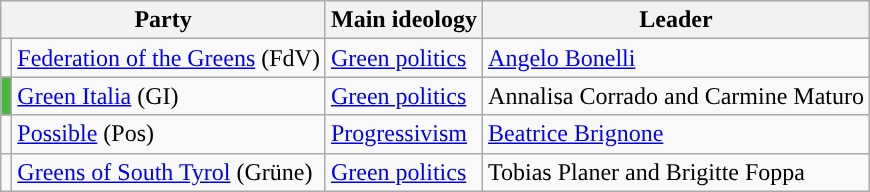<table class="wikitable" style="font-size:100%">
<tr>
<th colspan=2>Party</th>
<th>Main ideology</th>
<th>Leader</th>
</tr>
<tr>
<td></td>
<td><a href='#'>Federation of the Greens</a> (FdV)</td>
<td><a href='#'>Green politics</a></td>
<td><a href='#'>Angelo Bonelli</a></td>
</tr>
<tr>
<td bgcolor="#4CB640"></td>
<td><a href='#'>Green Italia</a> (GI)</td>
<td><a href='#'>Green politics</a></td>
<td>Annalisa Corrado and Carmine Maturo</td>
</tr>
<tr>
<td></td>
<td><a href='#'>Possible</a> (Pos)</td>
<td><a href='#'>Progressivism</a></td>
<td><a href='#'>Beatrice Brignone</a></td>
</tr>
<tr>
<td></td>
<td><a href='#'>Greens of South Tyrol</a> (Grüne)</td>
<td><a href='#'>Green politics</a></td>
<td>Tobias Planer and Brigitte Foppa</td>
</tr>
</table>
